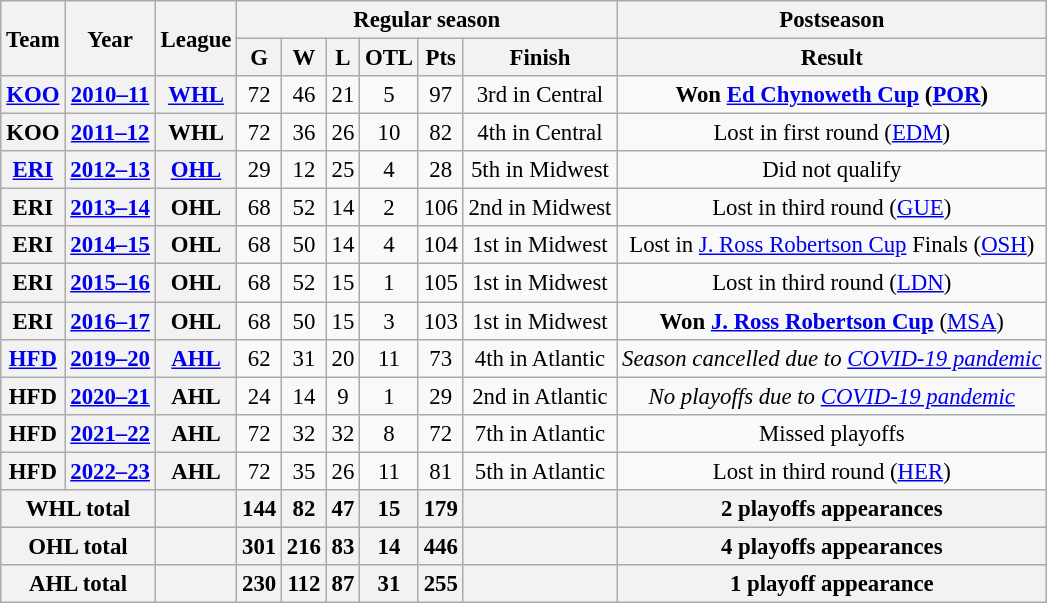<table class="wikitable" style="font-size: 95%; text-align:center;">
<tr>
<th rowspan="2">Team</th>
<th rowspan="2">Year</th>
<th rowspan="2">League</th>
<th colspan="6">Regular season</th>
<th>Postseason</th>
</tr>
<tr>
<th>G</th>
<th>W</th>
<th>L</th>
<th>OTL</th>
<th>Pts</th>
<th>Finish</th>
<th>Result</th>
</tr>
<tr>
<th><a href='#'>KOO</a></th>
<th><a href='#'>2010–11</a></th>
<th><a href='#'>WHL</a></th>
<td>72</td>
<td>46</td>
<td>21</td>
<td>5</td>
<td>97</td>
<td>3rd in Central</td>
<td><strong>Won <a href='#'>Ed Chynoweth Cup</a> (<a href='#'>POR</a>)</strong></td>
</tr>
<tr>
<th>KOO</th>
<th><a href='#'>2011–12</a></th>
<th>WHL</th>
<td>72</td>
<td>36</td>
<td>26</td>
<td>10</td>
<td>82</td>
<td>4th in Central</td>
<td>Lost in first round (<a href='#'>EDM</a>)</td>
</tr>
<tr>
<th><a href='#'>ERI</a></th>
<th><a href='#'>2012–13</a></th>
<th><a href='#'>OHL</a></th>
<td>29</td>
<td>12</td>
<td>25</td>
<td>4</td>
<td>28</td>
<td>5th in Midwest</td>
<td>Did not qualify</td>
</tr>
<tr>
<th>ERI</th>
<th><a href='#'>2013–14</a></th>
<th>OHL</th>
<td>68</td>
<td>52</td>
<td>14</td>
<td>2</td>
<td>106</td>
<td>2nd in Midwest</td>
<td>Lost in third round (<a href='#'>GUE</a>)</td>
</tr>
<tr>
<th>ERI</th>
<th><a href='#'>2014–15</a></th>
<th>OHL</th>
<td>68</td>
<td>50</td>
<td>14</td>
<td>4</td>
<td>104</td>
<td>1st in Midwest</td>
<td>Lost in <a href='#'>J. Ross Robertson Cup</a> Finals (<a href='#'>OSH</a>)</td>
</tr>
<tr>
<th>ERI</th>
<th><a href='#'>2015–16</a></th>
<th>OHL</th>
<td>68</td>
<td>52</td>
<td>15</td>
<td>1</td>
<td>105</td>
<td>1st in Midwest</td>
<td>Lost in third round (<a href='#'>LDN</a>)</td>
</tr>
<tr>
<th>ERI</th>
<th><a href='#'>2016–17</a></th>
<th>OHL</th>
<td>68</td>
<td>50</td>
<td>15</td>
<td>3</td>
<td>103</td>
<td>1st in Midwest</td>
<td><strong>Won <a href='#'>J. Ross Robertson Cup</a></strong> (<a href='#'>MSA</a>)</td>
</tr>
<tr>
<th><a href='#'>HFD</a></th>
<th><a href='#'>2019–20</a></th>
<th><a href='#'>AHL</a></th>
<td>62</td>
<td>31</td>
<td>20</td>
<td>11</td>
<td>73</td>
<td>4th in Atlantic</td>
<td><em>Season cancelled due to <a href='#'>COVID-19 pandemic</a></em></td>
</tr>
<tr>
<th>HFD</th>
<th><a href='#'>2020–21</a></th>
<th>AHL</th>
<td>24</td>
<td>14</td>
<td>9</td>
<td>1</td>
<td>29</td>
<td>2nd in Atlantic</td>
<td><em>No playoffs due to <a href='#'>COVID-19 pandemic</a></em></td>
</tr>
<tr>
<th>HFD</th>
<th><a href='#'>2021–22</a></th>
<th>AHL</th>
<td>72</td>
<td>32</td>
<td>32</td>
<td>8</td>
<td>72</td>
<td>7th in Atlantic</td>
<td>Missed playoffs</td>
</tr>
<tr>
<th>HFD</th>
<th><a href='#'>2022–23</a></th>
<th>AHL</th>
<td>72</td>
<td>35</td>
<td>26</td>
<td>11</td>
<td>81</td>
<td>5th in Atlantic</td>
<td>Lost in third round (<a href='#'>HER</a>)</td>
</tr>
<tr>
<th colspan="2">WHL total</th>
<th> </th>
<th>144</th>
<th>82</th>
<th>47</th>
<th>15</th>
<th>179</th>
<th> </th>
<th>2 playoffs appearances</th>
</tr>
<tr>
<th colspan="2">OHL total</th>
<th> </th>
<th>301</th>
<th>216</th>
<th>83</th>
<th>14</th>
<th>446</th>
<th> </th>
<th>4 playoffs appearances</th>
</tr>
<tr>
<th colspan="2">AHL total</th>
<th> </th>
<th>230</th>
<th>112</th>
<th>87</th>
<th>31</th>
<th>255</th>
<th> </th>
<th>1 playoff appearance</th>
</tr>
</table>
